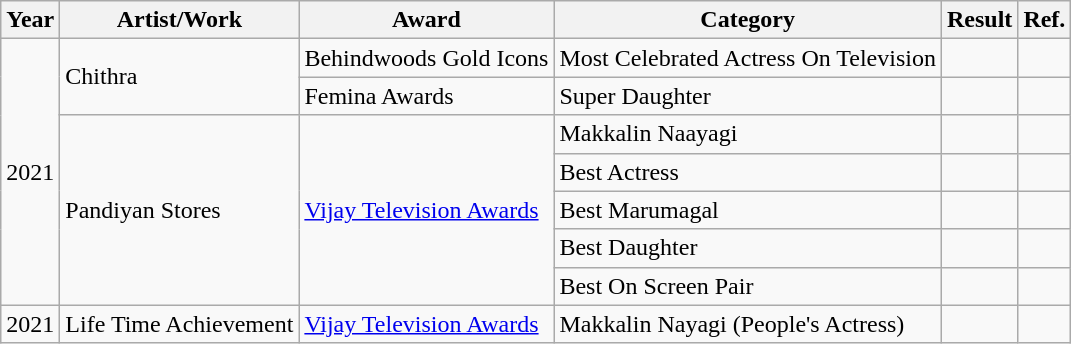<table class="wikitable">
<tr>
<th scope="col">Year</th>
<th scope="col">Artist/Work</th>
<th scope="col">Award</th>
<th scope="col">Category</th>
<th scope="col">Result</th>
<th scope="col">Ref.</th>
</tr>
<tr>
<td rowspan="7">2021</td>
<td rowspan="2">Chithra</td>
<td>Behindwoods Gold Icons</td>
<td>Most Celebrated Actress On Television</td>
<td></td>
<td></td>
</tr>
<tr>
<td>Femina Awards</td>
<td>Super Daughter</td>
<td></td>
<td></td>
</tr>
<tr>
<td rowspan="5">Pandiyan Stores</td>
<td rowspan="5"><a href='#'>Vijay Television Awards</a></td>
<td>Makkalin Naayagi</td>
<td></td>
<td></td>
</tr>
<tr>
<td>Best Actress</td>
<td></td>
<td></td>
</tr>
<tr>
<td>Best Marumagal</td>
<td></td>
<td></td>
</tr>
<tr>
<td>Best Daughter</td>
<td></td>
<td></td>
</tr>
<tr>
<td>Best On Screen Pair</td>
<td></td>
<td></td>
</tr>
<tr>
<td>2021</td>
<td>Life Time Achievement</td>
<td><a href='#'>Vijay Television Awards</a></td>
<td>Makkalin Nayagi (People's Actress)</td>
<td></td>
<td></td>
</tr>
</table>
